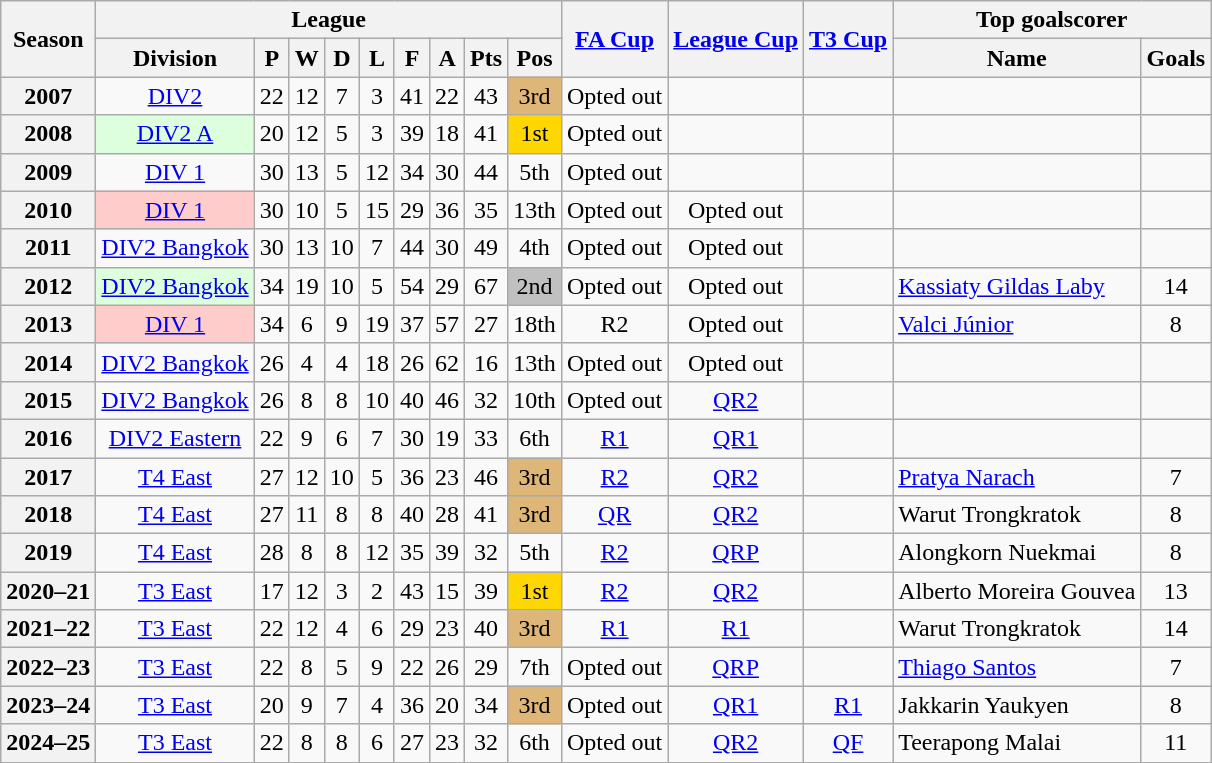<table class="wikitable" style="text-align: center">
<tr>
<th rowspan=2>Season</th>
<th colspan=9>League</th>
<th rowspan=2><a href='#'>FA Cup</a></th>
<th rowspan=2><a href='#'>League Cup</a></th>
<th rowspan=2><a href='#'>T3 Cup</a></th>
<th colspan=2>Top goalscorer</th>
</tr>
<tr>
<th>Division</th>
<th>P</th>
<th>W</th>
<th>D</th>
<th>L</th>
<th>F</th>
<th>A</th>
<th>Pts</th>
<th>Pos</th>
<th>Name</th>
<th>Goals</th>
</tr>
<tr>
<th>2007</th>
<td><a href='#'>DIV2</a></td>
<td>22</td>
<td>12</td>
<td>7</td>
<td>3</td>
<td>41</td>
<td>22</td>
<td>43</td>
<td bgcolor=#deb678>3rd</td>
<td>Opted out</td>
<td></td>
<td></td>
<td></td>
<td></td>
</tr>
<tr>
<th>2008</th>
<td bgcolor="#DDFFDD"><a href='#'>DIV2 A</a></td>
<td>20</td>
<td>12</td>
<td>5</td>
<td>3</td>
<td>39</td>
<td>18</td>
<td>41</td>
<td bgcolor=Gold>1st</td>
<td>Opted out</td>
<td></td>
<td></td>
<td></td>
<td></td>
</tr>
<tr>
<th>2009</th>
<td><a href='#'>DIV 1</a></td>
<td>30</td>
<td>13</td>
<td>5</td>
<td>12</td>
<td>34</td>
<td>30</td>
<td>44</td>
<td>5th</td>
<td>Opted out</td>
<td></td>
<td></td>
<td></td>
<td></td>
</tr>
<tr>
<th>2010</th>
<td bgcolor="#FFCCCC"><a href='#'>DIV 1</a></td>
<td>30</td>
<td>10</td>
<td>5</td>
<td>15</td>
<td>29</td>
<td>36</td>
<td>35</td>
<td>13th</td>
<td>Opted out</td>
<td>Opted out</td>
<td></td>
<td></td>
<td></td>
</tr>
<tr>
<th>2011</th>
<td><a href='#'>DIV2 Bangkok</a></td>
<td>30</td>
<td>13</td>
<td>10</td>
<td>7</td>
<td>44</td>
<td>30</td>
<td>49</td>
<td>4th</td>
<td>Opted out</td>
<td>Opted out</td>
<td></td>
<td></td>
<td></td>
</tr>
<tr>
<th>2012</th>
<td bgcolor="#DDFFDD"><a href='#'>DIV2 Bangkok</a></td>
<td>34</td>
<td>19</td>
<td>10</td>
<td>5</td>
<td>54</td>
<td>29</td>
<td>67</td>
<td bgcolor=silver>2nd</td>
<td>Opted out</td>
<td>Opted out</td>
<td></td>
<td align="left"> <a href='#'>Kassiaty Gildas Laby</a></td>
<td>14</td>
</tr>
<tr>
<th>2013</th>
<td bgcolor="#FFCCCC"><a href='#'>DIV 1</a></td>
<td>34</td>
<td>6</td>
<td>9</td>
<td>19</td>
<td>37</td>
<td>57</td>
<td>27</td>
<td>18th</td>
<td>R2</td>
<td>Opted out</td>
<td></td>
<td align="left"> <a href='#'>Valci Júnior</a></td>
<td>8</td>
</tr>
<tr>
<th>2014</th>
<td><a href='#'>DIV2 Bangkok</a></td>
<td>26</td>
<td>4</td>
<td>4</td>
<td>18</td>
<td>26</td>
<td>62</td>
<td>16</td>
<td>13th</td>
<td>Opted out</td>
<td>Opted out</td>
<td></td>
<td></td>
<td></td>
</tr>
<tr>
<th>2015</th>
<td><a href='#'>DIV2 Bangkok</a></td>
<td>26</td>
<td>8</td>
<td>8</td>
<td>10</td>
<td>40</td>
<td>46</td>
<td>32</td>
<td>10th</td>
<td>Opted out</td>
<td><a href='#'>QR2</a></td>
<td></td>
<td></td>
<td></td>
</tr>
<tr>
<th>2016</th>
<td><a href='#'>DIV2 Eastern</a></td>
<td>22</td>
<td>9</td>
<td>6</td>
<td>7</td>
<td>30</td>
<td>19</td>
<td>33</td>
<td>6th</td>
<td><a href='#'>R1</a></td>
<td><a href='#'>QR1</a></td>
<td></td>
<td></td>
<td></td>
</tr>
<tr>
<th>2017</th>
<td><a href='#'>T4 East</a></td>
<td>27</td>
<td>12</td>
<td>10</td>
<td>5</td>
<td>36</td>
<td>23</td>
<td>46</td>
<td bgcolor=#deb678>3rd</td>
<td><a href='#'>R2</a></td>
<td><a href='#'>QR2</a></td>
<td></td>
<td align="left"> <a href='#'>Pratya Narach</a></td>
<td>7</td>
</tr>
<tr>
<th>2018</th>
<td><a href='#'>T4 East</a></td>
<td>27</td>
<td>11</td>
<td>8</td>
<td>8</td>
<td>40</td>
<td>28</td>
<td>41</td>
<td bgcolor=#deb678>3rd</td>
<td><a href='#'>QR</a></td>
<td><a href='#'>QR2</a></td>
<td></td>
<td align="left"> Warut Trongkratok</td>
<td>8</td>
</tr>
<tr>
<th>2019</th>
<td><a href='#'>T4 East</a></td>
<td>28</td>
<td>8</td>
<td>8</td>
<td>12</td>
<td>35</td>
<td>39</td>
<td>32</td>
<td>5th</td>
<td><a href='#'>R2</a></td>
<td><a href='#'>QRP</a></td>
<td></td>
<td align="left"> Alongkorn Nuekmai</td>
<td>8</td>
</tr>
<tr>
<th>2020–21</th>
<td><a href='#'>T3 East</a></td>
<td>17</td>
<td>12</td>
<td>3</td>
<td>2</td>
<td>43</td>
<td>15</td>
<td>39</td>
<td bgcolor=gold>1st</td>
<td><a href='#'>R2</a></td>
<td><a href='#'>QR2</a></td>
<td></td>
<td align="left"> Alberto Moreira Gouvea</td>
<td>13</td>
</tr>
<tr>
<th>2021–22</th>
<td><a href='#'>T3 East</a></td>
<td>22</td>
<td>12</td>
<td>4</td>
<td>6</td>
<td>29</td>
<td>23</td>
<td>40</td>
<td bgcolor=#deb678>3rd</td>
<td><a href='#'>R1</a></td>
<td><a href='#'>R1</a></td>
<td></td>
<td align="left"> Warut Trongkratok</td>
<td>14</td>
</tr>
<tr>
<th>2022–23</th>
<td><a href='#'>T3 East</a></td>
<td>22</td>
<td>8</td>
<td>5</td>
<td>9</td>
<td>22</td>
<td>26</td>
<td>29</td>
<td>7th</td>
<td>Opted out</td>
<td><a href='#'>QRP</a></td>
<td></td>
<td align="left"> <a href='#'>Thiago Santos</a></td>
<td>7</td>
</tr>
<tr>
<th>2023–24</th>
<td><a href='#'>T3 East</a></td>
<td>20</td>
<td>9</td>
<td>7</td>
<td>4</td>
<td>36</td>
<td>20</td>
<td>34</td>
<td bgcolor=#deb678>3rd</td>
<td>Opted out</td>
<td><a href='#'>QR1</a></td>
<td><a href='#'>R1</a></td>
<td align="left"> Jakkarin Yaukyen</td>
<td>8</td>
</tr>
<tr>
<th>2024–25</th>
<td><a href='#'>T3 East</a></td>
<td>22</td>
<td>8</td>
<td>8</td>
<td>6</td>
<td>27</td>
<td>23</td>
<td>32</td>
<td>6th</td>
<td>Opted out</td>
<td><a href='#'>QR2</a></td>
<td><a href='#'>QF</a></td>
<td align="left"> Teerapong Malai</td>
<td>11</td>
</tr>
</table>
